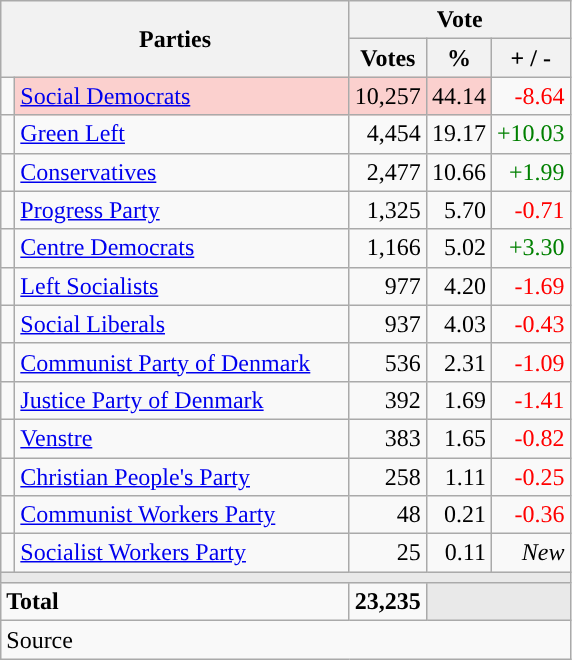<table class="wikitable" style="text-align:right;">
<tr>
<th style="text-align:centre;" rowspan="2" colspan="2" width="225">Parties</th>
<th colspan="3">Vote</th>
</tr>
<tr>
<th width="15">Votes</th>
<th width="15">%</th>
<th width="15">+ / -</th>
</tr>
<tr>
<td width="2" style="color:inherit;background:"></td>
<td bgcolor=#fbd0ce  align="left"><a href='#'>Social Democrats</a></td>
<td bgcolor=#fbd0ce>10,257</td>
<td bgcolor=#fbd0ce>44.14</td>
<td style=color:red;>-8.64</td>
</tr>
<tr>
<td width="2" style="color:inherit;background:"></td>
<td align="left"><a href='#'>Green Left</a></td>
<td>4,454</td>
<td>19.17</td>
<td style=color:green;>+10.03</td>
</tr>
<tr>
<td width="2" style="color:inherit;background:"></td>
<td align="left"><a href='#'>Conservatives</a></td>
<td>2,477</td>
<td>10.66</td>
<td style=color:green;>+1.99</td>
</tr>
<tr>
<td width="2" style="color:inherit;background:"></td>
<td align="left"><a href='#'>Progress Party</a></td>
<td>1,325</td>
<td>5.70</td>
<td style=color:red;>-0.71</td>
</tr>
<tr>
<td width="2" style="color:inherit;background:"></td>
<td align="left"><a href='#'>Centre Democrats</a></td>
<td>1,166</td>
<td>5.02</td>
<td style=color:green;>+3.30</td>
</tr>
<tr>
<td width="2" style="color:inherit;background:"></td>
<td align="left"><a href='#'>Left Socialists</a></td>
<td>977</td>
<td>4.20</td>
<td style=color:red;>-1.69</td>
</tr>
<tr>
<td width="2" style="color:inherit;background:"></td>
<td align="left"><a href='#'>Social Liberals</a></td>
<td>937</td>
<td>4.03</td>
<td style=color:red;>-0.43</td>
</tr>
<tr>
<td width="2" style="color:inherit;background:"></td>
<td align="left"><a href='#'>Communist Party of Denmark</a></td>
<td>536</td>
<td>2.31</td>
<td style=color:red;>-1.09</td>
</tr>
<tr>
<td width="2" style="color:inherit;background:"></td>
<td align="left"><a href='#'>Justice Party of Denmark</a></td>
<td>392</td>
<td>1.69</td>
<td style=color:red;>-1.41</td>
</tr>
<tr>
<td width="2" style="color:inherit;background:"></td>
<td align="left"><a href='#'>Venstre</a></td>
<td>383</td>
<td>1.65</td>
<td style=color:red;>-0.82</td>
</tr>
<tr>
<td width="2" style="color:inherit;background:"></td>
<td align="left"><a href='#'>Christian People's Party</a></td>
<td>258</td>
<td>1.11</td>
<td style=color:red;>-0.25</td>
</tr>
<tr>
<td width="2" style="color:inherit;background:"></td>
<td align="left"><a href='#'>Communist Workers Party</a></td>
<td>48</td>
<td>0.21</td>
<td style=color:red;>-0.36</td>
</tr>
<tr>
<td width="2" style="color:inherit;background:"></td>
<td align="left"><a href='#'>Socialist Workers Party</a></td>
<td>25</td>
<td>0.11</td>
<td><em>New</em></td>
</tr>
<tr>
<td colspan="7" bgcolor="#E9E9E9"></td>
</tr>
<tr>
<td align="left" colspan="2"><strong>Total</strong></td>
<td><strong>23,235</strong></td>
<td bgcolor="#E9E9E9" colspan="2"></td>
</tr>
<tr>
<td align="left" colspan="6">Source</td>
</tr>
</table>
